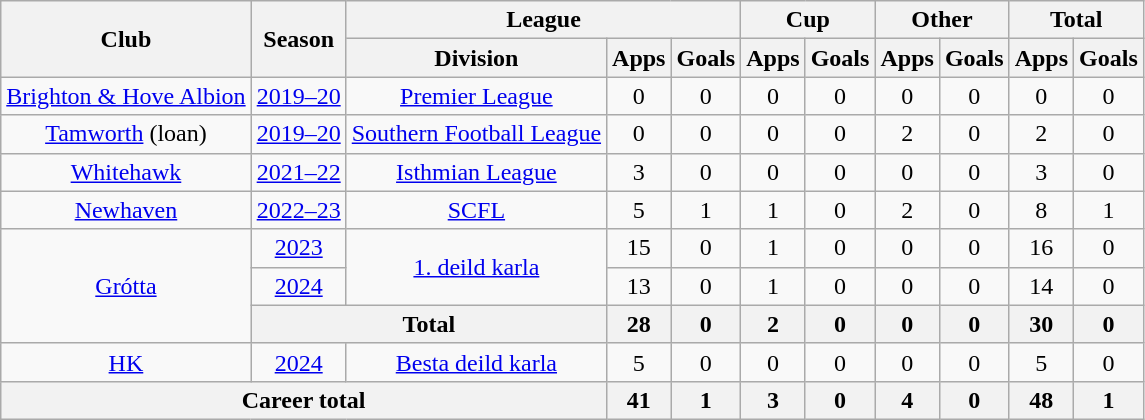<table class=wikitable style=text-align:center>
<tr>
<th rowspan="2">Club</th>
<th rowspan="2">Season</th>
<th colspan="3">League</th>
<th colspan="2">Cup</th>
<th colspan="2">Other</th>
<th colspan="2">Total</th>
</tr>
<tr>
<th>Division</th>
<th>Apps</th>
<th>Goals</th>
<th>Apps</th>
<th>Goals</th>
<th>Apps</th>
<th>Goals</th>
<th>Apps</th>
<th>Goals</th>
</tr>
<tr>
<td><a href='#'>Brighton & Hove Albion</a></td>
<td><a href='#'>2019–20</a></td>
<td><a href='#'>Premier League</a></td>
<td>0</td>
<td>0</td>
<td>0</td>
<td>0</td>
<td>0</td>
<td>0</td>
<td>0</td>
<td>0</td>
</tr>
<tr>
<td><a href='#'>Tamworth</a> (loan)</td>
<td><a href='#'>2019–20</a></td>
<td><a href='#'>Southern Football League</a></td>
<td>0</td>
<td>0</td>
<td>0</td>
<td>0</td>
<td>2</td>
<td>0</td>
<td>2</td>
<td>0</td>
</tr>
<tr>
<td><a href='#'>Whitehawk</a></td>
<td><a href='#'>2021–22</a></td>
<td><a href='#'>Isthmian League</a></td>
<td>3</td>
<td>0</td>
<td>0</td>
<td>0</td>
<td>0</td>
<td>0</td>
<td>3</td>
<td>0</td>
</tr>
<tr>
<td><a href='#'>Newhaven</a></td>
<td><a href='#'>2022–23</a></td>
<td><a href='#'>SCFL</a></td>
<td>5</td>
<td>1</td>
<td>1</td>
<td>0</td>
<td>2</td>
<td>0</td>
<td>8</td>
<td>1</td>
</tr>
<tr>
<td rowspan="3"><a href='#'>Grótta</a></td>
<td><a href='#'>2023</a></td>
<td rowspan="2"><a href='#'>1. deild karla</a></td>
<td>15</td>
<td>0</td>
<td>1</td>
<td>0</td>
<td>0</td>
<td>0</td>
<td>16</td>
<td>0</td>
</tr>
<tr>
<td><a href='#'>2024</a></td>
<td>13</td>
<td>0</td>
<td>1</td>
<td>0</td>
<td>0</td>
<td>0</td>
<td>14</td>
<td>0</td>
</tr>
<tr>
<th colspan=2>Total</th>
<th>28</th>
<th>0</th>
<th>2</th>
<th>0</th>
<th>0</th>
<th>0</th>
<th>30</th>
<th>0</th>
</tr>
<tr>
<td><a href='#'>HK</a></td>
<td><a href='#'>2024</a></td>
<td><a href='#'>Besta deild karla</a></td>
<td>5</td>
<td>0</td>
<td>0</td>
<td>0</td>
<td>0</td>
<td>0</td>
<td>5</td>
<td>0</td>
</tr>
<tr>
<th colspan=3>Career total</th>
<th>41</th>
<th>1</th>
<th>3</th>
<th>0</th>
<th>4</th>
<th>0</th>
<th>48</th>
<th>1</th>
</tr>
</table>
